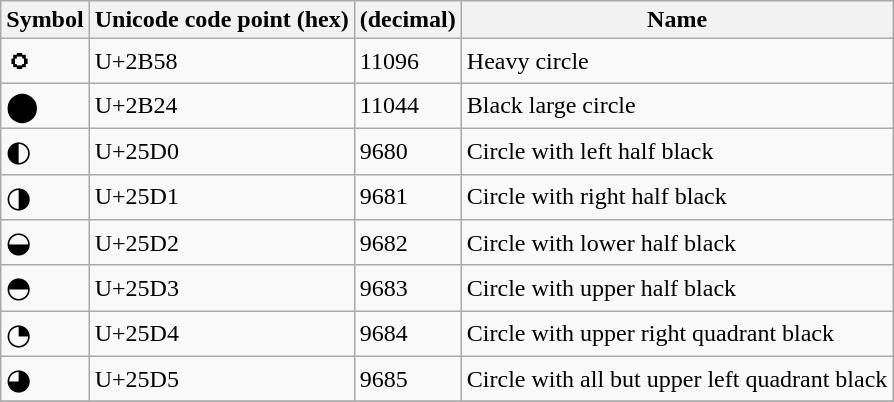<table class="wikitable">
<tr>
<th>Symbol</th>
<th>Unicode code point (hex)</th>
<th>(decimal)</th>
<th>Name</th>
</tr>
<tr>
<td><big>⭘</big></td>
<td>U+2B58</td>
<td>11096</td>
<td>Heavy circle</td>
</tr>
<tr>
<td><big>⬤</big></td>
<td>U+2B24</td>
<td>11044</td>
<td>Black large circle</td>
</tr>
<tr>
<td><big>◐</big></td>
<td>U+25D0</td>
<td>9680</td>
<td>Circle with left half black</td>
</tr>
<tr>
<td><big>◑</big></td>
<td>U+25D1</td>
<td>9681</td>
<td>Circle with right half black</td>
</tr>
<tr>
<td><big>◒</big></td>
<td>U+25D2</td>
<td>9682</td>
<td>Circle with lower half black</td>
</tr>
<tr>
<td><big>◓</big></td>
<td>U+25D3</td>
<td>9683</td>
<td>Circle with upper half black</td>
</tr>
<tr>
<td><big>◔</big></td>
<td>U+25D4</td>
<td>9684</td>
<td>Circle with upper right quadrant black</td>
</tr>
<tr>
<td><big>◕</big></td>
<td>U+25D5</td>
<td>9685</td>
<td>Circle with all but upper left quadrant black</td>
</tr>
<tr>
</tr>
</table>
